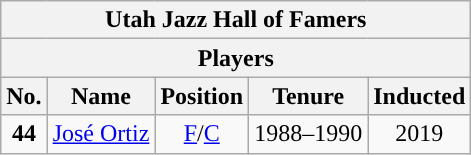<table class="wikitable" style="text-align:center">
<tr>
<th colspan="5">Utah Jazz Hall of Famers</th>
</tr>
<tr>
<th colspan="5" style="text-align:center; ">Players</th>
</tr>
<tr>
<th>No.</th>
<th>Name</th>
<th>Position</th>
<th>Tenure</th>
<th>Inducted</th>
</tr>
<tr>
<td><strong>44</strong></td>
<td><a href='#'>José Ortiz</a></td>
<td><a href='#'>F</a>/<a href='#'>C</a></td>
<td>1988–1990</td>
<td>2019</td>
</tr>
</table>
